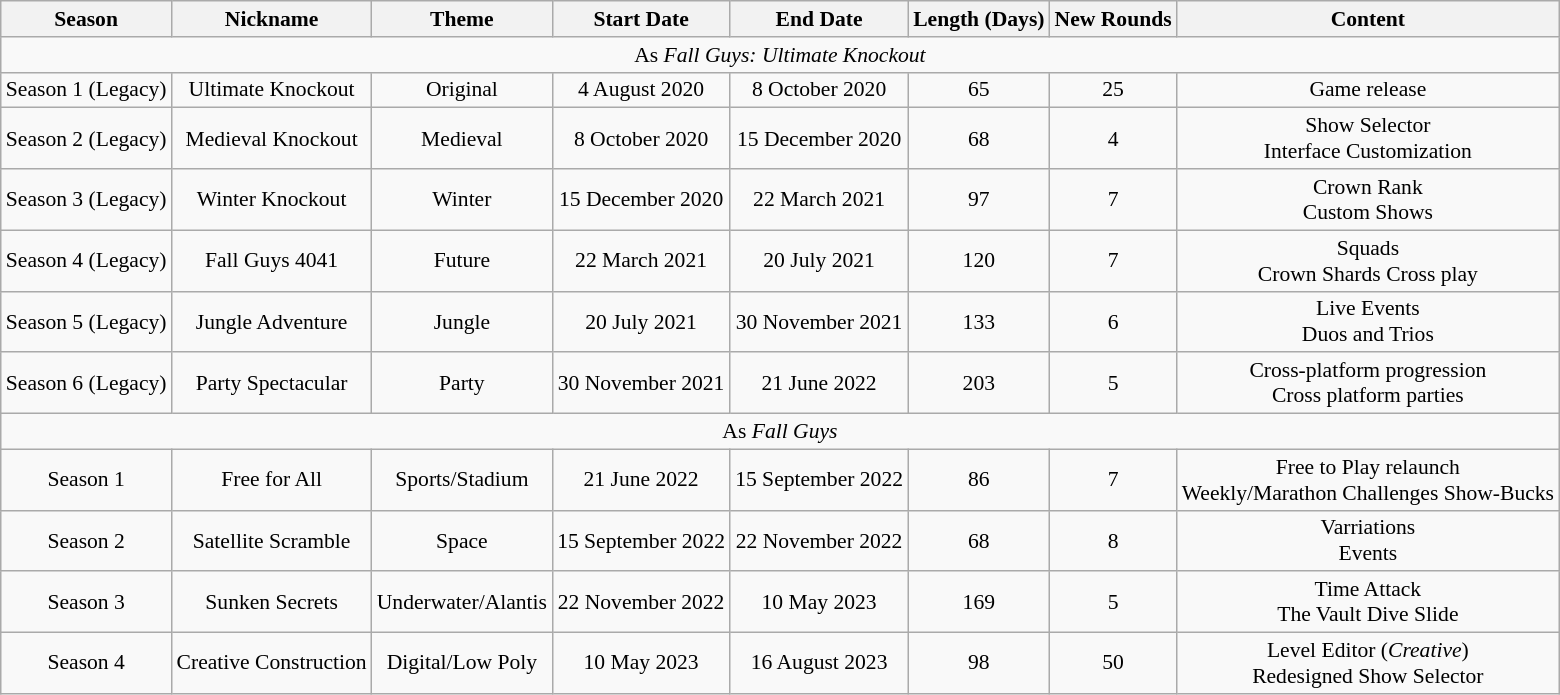<table class="wikitable" style="text-align:center; font-size:90%;">
<tr>
<th>Season</th>
<th>Nickname</th>
<th>Theme</th>
<th>Start Date</th>
<th>End Date</th>
<th>Length (Days)</th>
<th>New Rounds</th>
<th>Content</th>
</tr>
<tr>
<td colspan="8">As <em>Fall Guys: Ultimate Knockout</em></td>
</tr>
<tr>
<td>Season 1 (Legacy)</td>
<td>Ultimate Knockout</td>
<td>Original</td>
<td>4 August 2020</td>
<td>8 October 2020</td>
<td>65</td>
<td>25</td>
<td>Game release</td>
</tr>
<tr>
<td>Season 2 (Legacy)</td>
<td>Medieval Knockout</td>
<td>Medieval</td>
<td>8 October 2020</td>
<td>15 December 2020</td>
<td>68</td>
<td>4</td>
<td>Show Selector<br>Interface Customization</td>
</tr>
<tr>
<td>Season 3 (Legacy)</td>
<td>Winter Knockout</td>
<td>Winter</td>
<td>15 December 2020</td>
<td>22 March 2021</td>
<td>97</td>
<td>7</td>
<td>Crown Rank<br>Custom Shows</td>
</tr>
<tr>
<td>Season 4 (Legacy)</td>
<td>Fall Guys 4041</td>
<td>Future</td>
<td>22 March 2021</td>
<td>20 July 2021</td>
<td>120</td>
<td>7</td>
<td>Squads<br>Crown Shards
Cross play</td>
</tr>
<tr>
<td>Season 5 (Legacy)</td>
<td>Jungle Adventure</td>
<td>Jungle</td>
<td>20 July 2021</td>
<td>30 November 2021</td>
<td>133</td>
<td>6</td>
<td>Live Events<br>Duos and Trios</td>
</tr>
<tr>
<td>Season 6 (Legacy)</td>
<td>Party Spectacular</td>
<td>Party</td>
<td>30 November 2021</td>
<td>21 June 2022</td>
<td>203</td>
<td>5</td>
<td>Cross-platform progression<br>Cross platform parties</td>
</tr>
<tr>
<td colspan="8">As <em>Fall Guys</em></td>
</tr>
<tr>
<td>Season 1</td>
<td>Free for All</td>
<td>Sports/Stadium</td>
<td>21 June 2022</td>
<td>15 September 2022</td>
<td>86</td>
<td>7</td>
<td>Free to Play relaunch<br>Weekly/Marathon Challenges
Show-Bucks</td>
</tr>
<tr>
<td>Season 2</td>
<td>Satellite Scramble</td>
<td>Space</td>
<td>15 September 2022</td>
<td>22 November 2022</td>
<td>68</td>
<td>8</td>
<td>Varriations<br>Events</td>
</tr>
<tr>
<td>Season 3</td>
<td>Sunken Secrets</td>
<td>Underwater/Alantis</td>
<td>22 November 2022</td>
<td>10 May 2023</td>
<td>169</td>
<td>5</td>
<td>Time Attack<br>The Vault
Dive Slide</td>
</tr>
<tr>
<td>Season 4</td>
<td>Creative Construction</td>
<td>Digital/Low Poly</td>
<td>10 May 2023</td>
<td>16 August 2023</td>
<td>98</td>
<td>50</td>
<td>Level Editor (<em>Creative</em>)<br>Redesigned Show Selector</td>
</tr>
</table>
